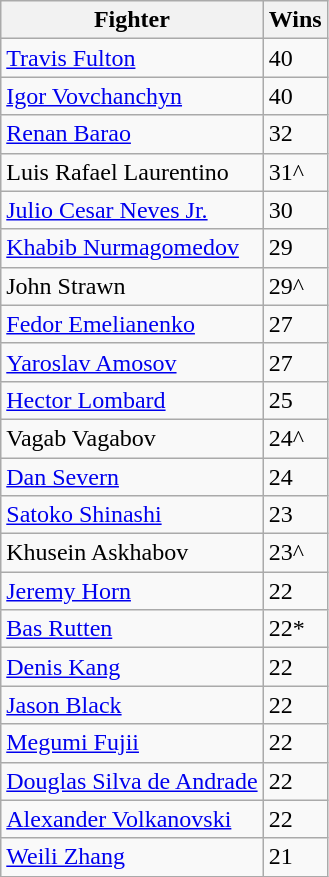<table class="wikitable">
<tr>
<th>Fighter</th>
<th>Wins</th>
</tr>
<tr>
<td> <a href='#'>Travis Fulton</a></td>
<td>40</td>
</tr>
<tr>
<td> <a href='#'>Igor Vovchanchyn</a></td>
<td>40</td>
</tr>
<tr>
<td> <a href='#'>Renan Barao</a></td>
<td>32</td>
</tr>
<tr>
<td> Luis Rafael Laurentino</td>
<td>31^</td>
</tr>
<tr>
<td> <a href='#'>Julio Cesar Neves Jr.</a></td>
<td>30</td>
</tr>
<tr>
<td> <a href='#'>Khabib Nurmagomedov</a></td>
<td>29</td>
</tr>
<tr>
<td> John Strawn</td>
<td>29^</td>
</tr>
<tr>
<td> <a href='#'>Fedor Emelianenko</a></td>
<td>27</td>
</tr>
<tr>
<td> <a href='#'>Yaroslav Amosov</a></td>
<td>27</td>
</tr>
<tr>
<td> <a href='#'>Hector Lombard</a></td>
<td>25</td>
</tr>
<tr>
<td> Vagab Vagabov</td>
<td>24^</td>
</tr>
<tr>
<td> <a href='#'>Dan Severn</a></td>
<td>24</td>
</tr>
<tr>
<td> <a href='#'>Satoko Shinashi</a></td>
<td>23</td>
</tr>
<tr>
<td> Khusein Askhabov</td>
<td>23^</td>
</tr>
<tr>
<td> <a href='#'>Jeremy Horn</a></td>
<td>22</td>
</tr>
<tr>
<td> <a href='#'>Bas Rutten</a></td>
<td>22*</td>
</tr>
<tr>
<td> <a href='#'>Denis Kang</a></td>
<td>22</td>
</tr>
<tr>
<td> <a href='#'>Jason Black</a></td>
<td>22</td>
</tr>
<tr>
<td> <a href='#'>Megumi Fujii</a></td>
<td>22</td>
</tr>
<tr>
<td> <a href='#'>Douglas Silva de Andrade</a></td>
<td>22</td>
</tr>
<tr>
<td> <a href='#'>Alexander Volkanovski</a></td>
<td>22</td>
</tr>
<tr>
<td> <a href='#'>Weili Zhang</a></td>
<td>21</td>
</tr>
</table>
